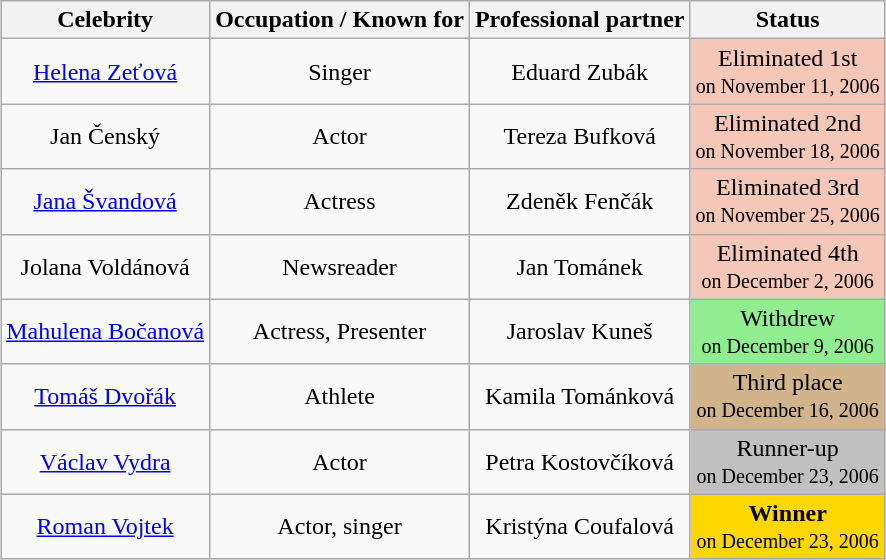<table class="wikitable" style="margin: auto; text-align: center;">
<tr>
<th>Celebrity</th>
<th>Occupation / Known for</th>
<th>Professional partner</th>
<th>Status</th>
</tr>
<tr>
<td><a href='#'>Helena Zeťová</a></td>
<td>Singer</td>
<td>Eduard Zubák</td>
<td bgcolor="#F4C7B8">Eliminated 1st<br><small>on November 11, 2006</small></td>
</tr>
<tr>
<td>Jan Čenský</td>
<td>Actor</td>
<td>Tereza Bufková</td>
<td bgcolor="#F4C7B8">Eliminated 2nd<br><small>on November 18, 2006</small></td>
</tr>
<tr>
<td><a href='#'>Jana Švandová</a></td>
<td>Actress</td>
<td>Zdeněk Fenčák</td>
<td bgcolor="#F4C7B8">Eliminated 3rd<br><small>on November 25, 2006</small></td>
</tr>
<tr>
<td>Jolana Voldánová</td>
<td>Newsreader</td>
<td>Jan Tománek</td>
<td bgcolor="#F4C7B8">Eliminated 4th<br><small>on December 2, 2006</small></td>
</tr>
<tr>
<td><a href='#'>Mahulena Bočanová</a></td>
<td>Actress, Presenter</td>
<td>Jaroslav Kuneš</td>
<td bgcolor="lightgreen">Withdrew<br><small>on December 9, 2006</small></td>
</tr>
<tr>
<td><a href='#'>Tomáš Dvořák</a></td>
<td>Athlete</td>
<td>Kamila Tománková</td>
<td bgcolor="tan">Third place<br><small>on December 16, 2006</small></td>
</tr>
<tr>
<td><a href='#'>Václav Vydra</a></td>
<td>Actor</td>
<td>Petra Kostovčíková</td>
<td bgcolor="silver">Runner-up<br><small>on December 23, 2006</small></td>
</tr>
<tr>
<td><a href='#'>Roman Vojtek</a></td>
<td>Actor, singer</td>
<td>Kristýna Coufalová</td>
<td bgcolor="gold"><strong>Winner</strong><br><small> on December 23, 2006 </small></td>
</tr>
</table>
